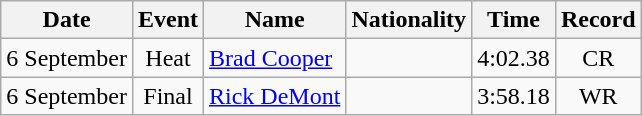<table class=wikitable style=text-align:center>
<tr>
<th>Date</th>
<th>Event</th>
<th>Name</th>
<th>Nationality</th>
<th>Time</th>
<th>Record</th>
</tr>
<tr>
<td>6 September</td>
<td>Heat</td>
<td align=left><a href='#'>Brad Cooper</a></td>
<td align=left></td>
<td>4:02.38</td>
<td>CR</td>
</tr>
<tr>
<td>6 September</td>
<td>Final</td>
<td align=left><a href='#'>Rick DeMont</a></td>
<td align=left></td>
<td>3:58.18</td>
<td>WR</td>
</tr>
</table>
